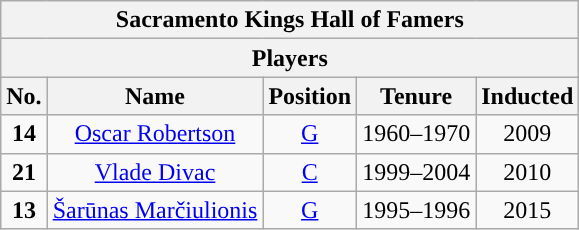<table class="wikitable" style="text-align:center">
<tr>
<th colspan="5">Sacramento Kings Hall of Famers</th>
</tr>
<tr>
<th colspan="5" style="text-align:center; ">Players</th>
</tr>
<tr>
<th>No.</th>
<th>Name</th>
<th>Position</th>
<th>Tenure</th>
<th>Inducted</th>
</tr>
<tr>
<td><strong>14</strong></td>
<td><a href='#'>Oscar Robertson</a></td>
<td><a href='#'>G</a></td>
<td>1960–1970</td>
<td>2009</td>
</tr>
<tr>
<td><strong>21</strong></td>
<td><a href='#'>Vlade Divac</a></td>
<td><a href='#'>C</a></td>
<td>1999–2004</td>
<td>2010</td>
</tr>
<tr>
<td><strong>13</strong></td>
<td><a href='#'>Šarūnas Marčiulionis</a></td>
<td><a href='#'>G</a></td>
<td>1995–1996</td>
<td>2015</td>
</tr>
</table>
